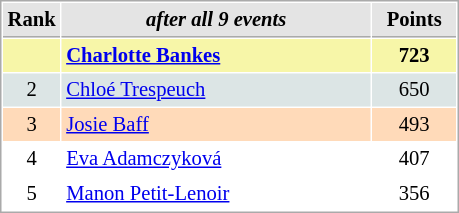<table cellspacing="1" cellpadding="3" style="border:1px solid #AAAAAA;font-size:86%">
<tr style="background-color: #E4E4E4;">
<th style="border-bottom:1px solid #AAAAAA; width: 10px;">Rank</th>
<th style="border-bottom:1px solid #AAAAAA; width: 200px;"><em>after all 9 events</em></th>
<th style="border-bottom:1px solid #AAAAAA; width: 50px;">Points</th>
</tr>
<tr style="background:#f7f6a8;">
<td align=center></td>
<td><strong> <a href='#'>Charlotte Bankes</a></strong></td>
<td align=center><strong>723</strong></td>
</tr>
<tr style="background:#dce5e5;">
<td align=center>2</td>
<td> <a href='#'>Chloé Trespeuch</a></td>
<td align=center>650</td>
</tr>
<tr style="background:#ffdab9;">
<td align=center>3</td>
<td> <a href='#'>Josie Baff</a></td>
<td align=center>493</td>
</tr>
<tr>
<td align=center>4</td>
<td> <a href='#'>Eva Adamczyková</a></td>
<td align=center>407</td>
</tr>
<tr>
<td align=center>5</td>
<td> <a href='#'>Manon Petit-Lenoir</a></td>
<td align=center>356</td>
</tr>
</table>
